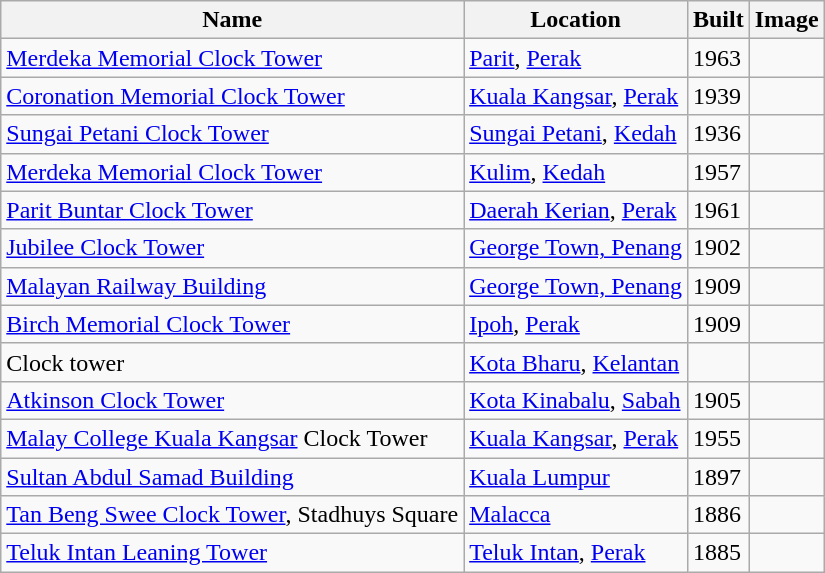<table class="wikitable">
<tr>
<th>Name</th>
<th>Location</th>
<th>Built</th>
<th>Image</th>
</tr>
<tr>
<td><a href='#'>Merdeka Memorial Clock Tower</a></td>
<td><a href='#'>Parit</a>, <a href='#'>Perak</a></td>
<td>1963</td>
<td></td>
</tr>
<tr>
<td><a href='#'>Coronation Memorial Clock Tower</a></td>
<td><a href='#'>Kuala Kangsar</a>, <a href='#'>Perak</a></td>
<td>1939</td>
<td></td>
</tr>
<tr>
<td><a href='#'>Sungai Petani Clock Tower</a></td>
<td><a href='#'>Sungai Petani</a>, <a href='#'>Kedah</a></td>
<td>1936</td>
<td></td>
</tr>
<tr>
<td><a href='#'>Merdeka Memorial Clock Tower</a></td>
<td><a href='#'>Kulim</a>, <a href='#'>Kedah</a></td>
<td>1957</td>
<td></td>
</tr>
<tr>
<td><a href='#'>Parit Buntar Clock Tower</a></td>
<td><a href='#'>Daerah Kerian</a>, <a href='#'>Perak</a></td>
<td>1961</td>
<td></td>
</tr>
<tr>
<td><a href='#'>Jubilee Clock Tower</a></td>
<td><a href='#'>George Town, Penang</a></td>
<td>1902</td>
<td></td>
</tr>
<tr>
<td><a href='#'>Malayan Railway Building</a></td>
<td><a href='#'>George Town, Penang</a></td>
<td>1909</td>
<td></td>
</tr>
<tr>
<td><a href='#'>Birch Memorial Clock Tower</a></td>
<td><a href='#'>Ipoh</a>, <a href='#'>Perak</a></td>
<td>1909</td>
<td></td>
</tr>
<tr>
<td>Clock tower</td>
<td><a href='#'>Kota Bharu</a>, <a href='#'>Kelantan</a></td>
<td></td>
<td></td>
</tr>
<tr>
<td><a href='#'>Atkinson Clock Tower</a></td>
<td><a href='#'>Kota Kinabalu</a>, <a href='#'>Sabah</a></td>
<td>1905</td>
<td></td>
</tr>
<tr>
<td><a href='#'>Malay College Kuala Kangsar</a> Clock Tower</td>
<td><a href='#'>Kuala Kangsar</a>, <a href='#'>Perak</a></td>
<td>1955</td>
<td></td>
</tr>
<tr>
<td><a href='#'>Sultan Abdul Samad Building</a></td>
<td><a href='#'>Kuala Lumpur</a></td>
<td>1897</td>
<td></td>
</tr>
<tr>
<td><a href='#'>Tan Beng Swee Clock Tower</a>, Stadhuys Square</td>
<td><a href='#'>Malacca</a></td>
<td>1886</td>
<td></td>
</tr>
<tr>
<td><a href='#'>Teluk Intan Leaning Tower</a></td>
<td><a href='#'>Teluk Intan</a>, <a href='#'>Perak</a></td>
<td>1885</td>
<td></td>
</tr>
</table>
